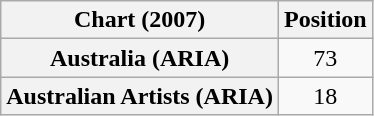<table class="wikitable sortable plainrowheaders" style="text-align:center">
<tr>
<th scope="col">Chart (2007)</th>
<th scope="col">Position</th>
</tr>
<tr>
<th scope="row">Australia (ARIA)</th>
<td>73</td>
</tr>
<tr>
<th scope="row">Australian Artists (ARIA)</th>
<td>18</td>
</tr>
</table>
